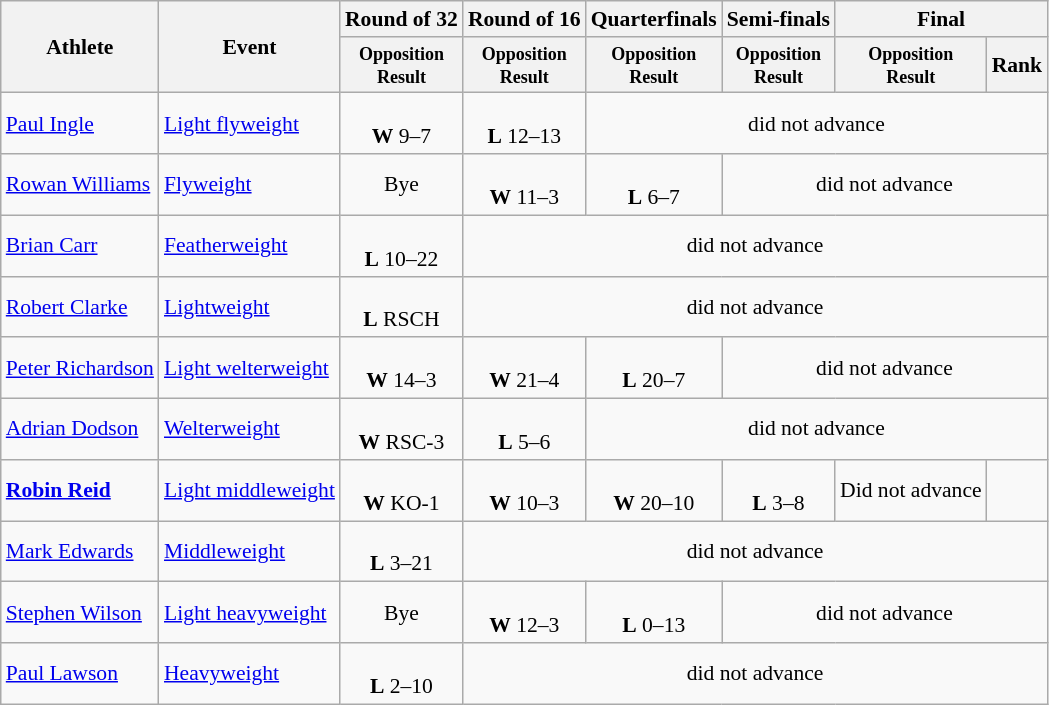<table class=wikitable style="font-size:90%">
<tr>
<th rowspan="2">Athlete</th>
<th rowspan="2">Event</th>
<th>Round of 32</th>
<th>Round of 16</th>
<th>Quarterfinals</th>
<th>Semi-finals</th>
<th colspan="2">Final</th>
</tr>
<tr>
<th style="line-height:1em"><small>Opposition<br>Result</small></th>
<th style="line-height:1em"><small>Opposition<br>Result</small></th>
<th style="line-height:1em"><small>Opposition<br>Result</small></th>
<th style="line-height:1em"><small>Opposition<br>Result</small></th>
<th style="line-height:1em"><small>Opposition<br>Result</small></th>
<th>Rank</th>
</tr>
<tr>
<td><a href='#'>Paul Ingle</a></td>
<td><a href='#'>Light flyweight</a></td>
<td style="text-align:center;"><br><strong>W</strong> 9–7</td>
<td style="text-align:center;"><br><strong>L</strong> 12–13</td>
<td style="text-align:center;" colspan="4">did not advance</td>
</tr>
<tr>
<td><a href='#'>Rowan Williams</a></td>
<td><a href='#'>Flyweight</a></td>
<td style="text-align:center;">Bye</td>
<td style="text-align:center;"><br><strong>W</strong> 11–3</td>
<td style="text-align:center;"><br><strong>L</strong> 6–7</td>
<td style="text-align:center;" colspan="3">did not advance</td>
</tr>
<tr>
<td><a href='#'>Brian Carr</a></td>
<td><a href='#'>Featherweight</a></td>
<td style="text-align:center;"><br><strong>L</strong> 10–22</td>
<td style="text-align:center;" colspan="5">did not advance</td>
</tr>
<tr>
<td><a href='#'>Robert Clarke</a></td>
<td><a href='#'>Lightweight</a></td>
<td style="text-align:center;"><br><strong>L</strong> RSCH</td>
<td style="text-align:center;" colspan="5">did not advance</td>
</tr>
<tr>
<td><a href='#'>Peter Richardson</a></td>
<td><a href='#'>Light welterweight</a></td>
<td style="text-align:center;"><br><strong>W</strong> 14–3</td>
<td style="text-align:center;"><br><strong>W</strong> 21–4</td>
<td style="text-align:center;"><br><strong>L</strong> 20–7</td>
<td style="text-align:center;" colspan="3">did not advance</td>
</tr>
<tr>
<td><a href='#'>Adrian Dodson</a></td>
<td><a href='#'>Welterweight</a></td>
<td style="text-align:center;"><br><strong>W</strong> RSC-3</td>
<td style="text-align:center;"><br><strong>L</strong> 5–6</td>
<td style="text-align:center;" colspan="4">did not advance</td>
</tr>
<tr>
<td><strong><a href='#'>Robin Reid</a></strong></td>
<td><a href='#'>Light middleweight</a></td>
<td style="text-align:center;"><br><strong>W</strong> KO-1</td>
<td style="text-align:center;"><br><strong>W</strong> 10–3</td>
<td style="text-align:center;"><br><strong>W</strong> 20–10</td>
<td style="text-align:center;"><br><strong>L</strong> 3–8</td>
<td style="text-align:center;">Did not advance</td>
<td style="text-align:center;"></td>
</tr>
<tr>
<td><a href='#'>Mark Edwards</a></td>
<td><a href='#'>Middleweight</a></td>
<td style="text-align:center;"><br><strong>L</strong> 3–21</td>
<td style="text-align:center;" colspan="5">did not advance</td>
</tr>
<tr>
<td><a href='#'>Stephen Wilson</a></td>
<td><a href='#'>Light heavyweight</a></td>
<td style="text-align:center;">Bye</td>
<td style="text-align:center;"><br><strong>W</strong> 12–3</td>
<td style="text-align:center;"><br><strong>L</strong> 0–13</td>
<td style="text-align:center;" colspan="3">did not advance</td>
</tr>
<tr>
<td><a href='#'>Paul Lawson</a></td>
<td><a href='#'>Heavyweight</a></td>
<td style="text-align:center;"><br><strong>L</strong> 2–10</td>
<td style="text-align:center;" colspan="5">did not advance</td>
</tr>
</table>
